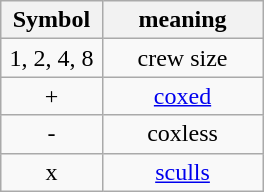<table class="wikitable" style="margin:1em auto; text-align:center;">
<tr>
<th width=60>Symbol</th>
<th width=100>meaning</th>
</tr>
<tr>
<td>1, 2, 4, 8</td>
<td>crew size</td>
</tr>
<tr>
<td>+</td>
<td><a href='#'>coxed</a></td>
</tr>
<tr>
<td>-</td>
<td>coxless</td>
</tr>
<tr>
<td>x</td>
<td><a href='#'>sculls</a></td>
</tr>
</table>
